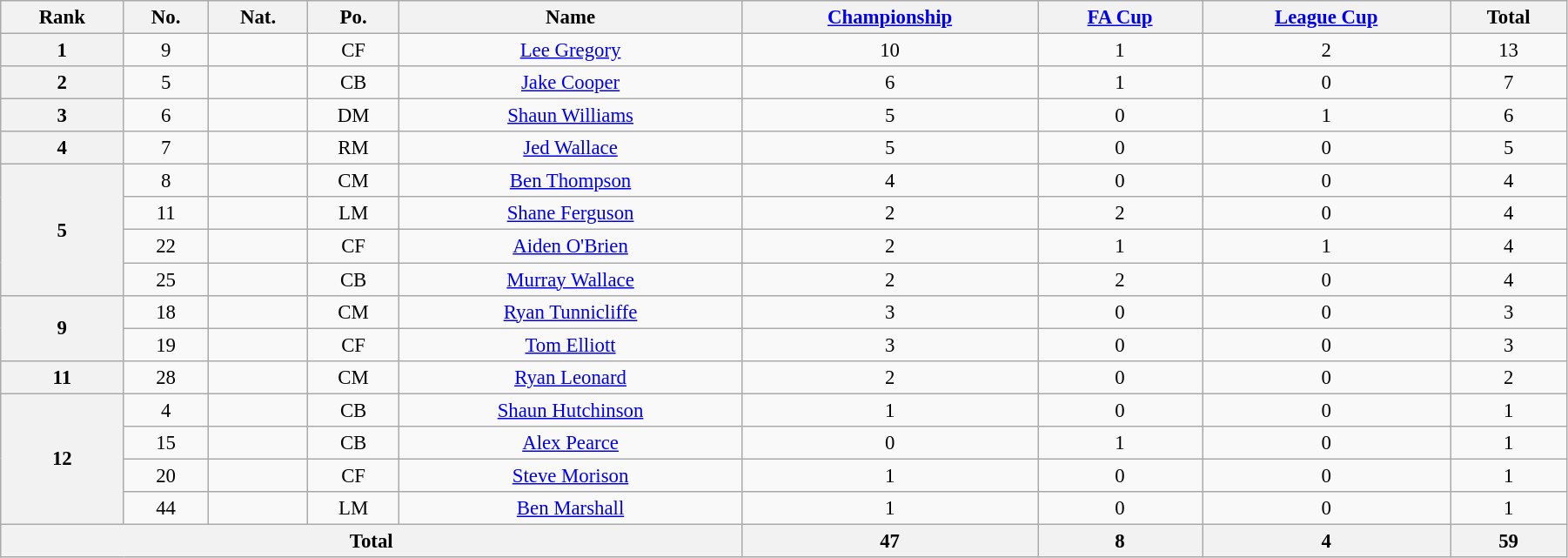<table class="wikitable" style="text-align:center; font-size:95%; width:95%;">
<tr>
<th>Rank</th>
<th>No.</th>
<th>Nat.</th>
<th>Po.</th>
<th>Name</th>
<th><a href='#'>Championship</a></th>
<th><a href='#'>FA Cup</a></th>
<th><a href='#'>League Cup</a></th>
<th>Total</th>
</tr>
<tr>
<th rowspan=1>1</th>
<td>9</td>
<td></td>
<td>CF</td>
<td><a href='#'>Lee Gregory</a></td>
<td>10</td>
<td>1</td>
<td>2</td>
<td>13</td>
</tr>
<tr>
<th rowspan=1>2</th>
<td>5</td>
<td></td>
<td>CB</td>
<td><a href='#'>Jake Cooper</a></td>
<td>6</td>
<td>1</td>
<td>0</td>
<td>7</td>
</tr>
<tr>
<th rowspan=1>3</th>
<td>6</td>
<td></td>
<td>DM</td>
<td><a href='#'>Shaun Williams</a></td>
<td>5</td>
<td>0</td>
<td>1</td>
<td>6</td>
</tr>
<tr>
<th rowspan=1>4</th>
<td>7</td>
<td></td>
<td>RM</td>
<td><a href='#'>Jed Wallace</a></td>
<td>5</td>
<td>0</td>
<td>0</td>
<td>5</td>
</tr>
<tr>
<th rowspan=4>5</th>
<td>8</td>
<td></td>
<td>CM</td>
<td><a href='#'>Ben Thompson</a></td>
<td>4</td>
<td>0</td>
<td>0</td>
<td>4</td>
</tr>
<tr>
<td>11</td>
<td></td>
<td>LM</td>
<td><a href='#'>Shane Ferguson</a></td>
<td>2</td>
<td>2</td>
<td>0</td>
<td>4</td>
</tr>
<tr>
<td>22</td>
<td></td>
<td>CF</td>
<td><a href='#'>Aiden O'Brien</a></td>
<td>2</td>
<td>1</td>
<td>1</td>
<td>4</td>
</tr>
<tr>
<td>25</td>
<td></td>
<td>CB</td>
<td><a href='#'>Murray Wallace</a></td>
<td>2</td>
<td>2</td>
<td>0</td>
<td>4</td>
</tr>
<tr>
<th rowspan=2>9</th>
<td>18</td>
<td></td>
<td>CM</td>
<td><a href='#'>Ryan Tunnicliffe</a></td>
<td>3</td>
<td>0</td>
<td>0</td>
<td>3</td>
</tr>
<tr>
<td>19</td>
<td></td>
<td>CF</td>
<td><a href='#'>Tom Elliott</a></td>
<td>3</td>
<td>0</td>
<td>0</td>
<td>3</td>
</tr>
<tr>
<th rowspan=1>11</th>
<td>28</td>
<td></td>
<td>CM</td>
<td><a href='#'>Ryan Leonard</a></td>
<td>2</td>
<td>0</td>
<td>0</td>
<td>2</td>
</tr>
<tr>
<th rowspan=4>12</th>
<td>4</td>
<td></td>
<td>CB</td>
<td><a href='#'>Shaun Hutchinson</a></td>
<td>1</td>
<td>0</td>
<td>0</td>
<td>1</td>
</tr>
<tr>
<td>15</td>
<td></td>
<td>CB</td>
<td><a href='#'>Alex Pearce</a></td>
<td>0</td>
<td>1</td>
<td>0</td>
<td>1</td>
</tr>
<tr>
<td>20</td>
<td></td>
<td>CF</td>
<td><a href='#'>Steve Morison</a></td>
<td>1</td>
<td>0</td>
<td>0</td>
<td>1</td>
</tr>
<tr>
<td>44</td>
<td></td>
<td>LM</td>
<td><a href='#'>Ben Marshall</a></td>
<td>1</td>
<td>0</td>
<td>0</td>
<td>1</td>
</tr>
<tr>
<th colspan=5>Total</th>
<th>47</th>
<th>8</th>
<th>4</th>
<th>59</th>
</tr>
</table>
